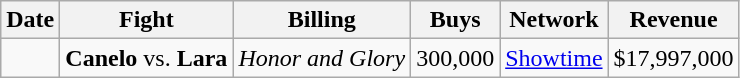<table class="wikitable">
<tr>
<th>Date</th>
<th>Fight</th>
<th>Billing</th>
<th>Buys</th>
<th>Network</th>
<th>Revenue</th>
</tr>
<tr>
<td></td>
<td><strong>Canelo</strong> vs. <strong>Lara</strong></td>
<td><em>Honor and Glory</em></td>
<td>300,000</td>
<td><a href='#'>Showtime</a></td>
<td>$17,997,000</td>
</tr>
</table>
